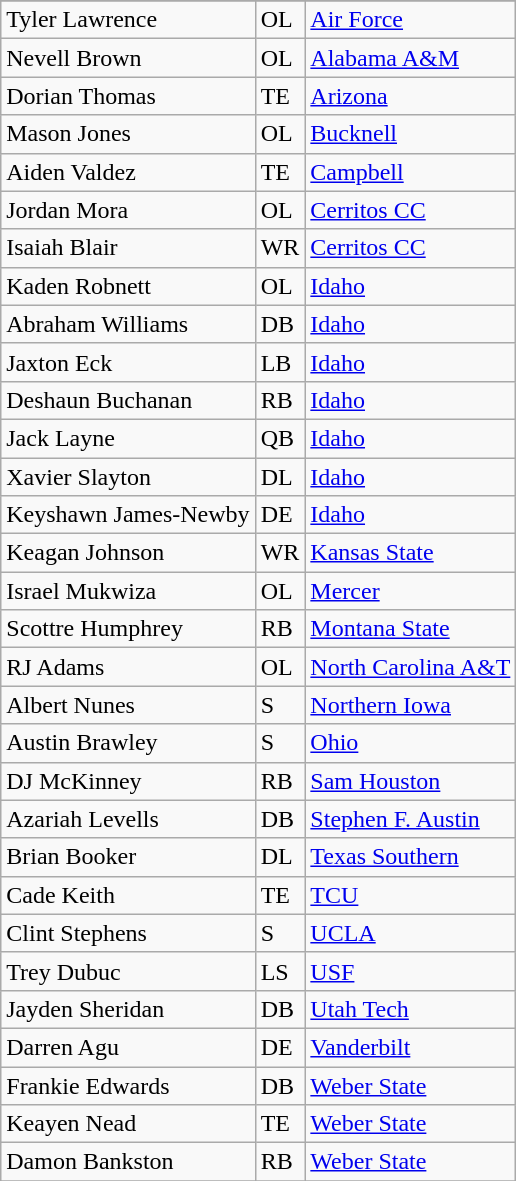<table class="wikitable sortable">
<tr>
</tr>
<tr>
<td>Tyler Lawrence</td>
<td>OL</td>
<td><a href='#'>Air Force</a></td>
</tr>
<tr>
<td>Nevell Brown</td>
<td>OL</td>
<td><a href='#'>Alabama A&M</a></td>
</tr>
<tr>
<td>Dorian Thomas</td>
<td>TE</td>
<td><a href='#'>Arizona</a></td>
</tr>
<tr>
<td>Mason Jones</td>
<td>OL</td>
<td><a href='#'>Bucknell</a></td>
</tr>
<tr>
<td>Aiden Valdez</td>
<td>TE</td>
<td><a href='#'>Campbell</a></td>
</tr>
<tr>
<td>Jordan Mora</td>
<td>OL</td>
<td><a href='#'>Cerritos CC</a></td>
</tr>
<tr>
<td>Isaiah Blair</td>
<td>WR</td>
<td><a href='#'>Cerritos CC</a></td>
</tr>
<tr>
<td>Kaden Robnett</td>
<td>OL</td>
<td><a href='#'>Idaho</a></td>
</tr>
<tr>
<td>Abraham Williams</td>
<td>DB</td>
<td><a href='#'>Idaho</a></td>
</tr>
<tr>
<td>Jaxton Eck</td>
<td>LB</td>
<td><a href='#'>Idaho</a></td>
</tr>
<tr>
<td>Deshaun Buchanan</td>
<td>RB</td>
<td><a href='#'>Idaho</a></td>
</tr>
<tr>
<td>Jack Layne</td>
<td>QB</td>
<td><a href='#'>Idaho</a></td>
</tr>
<tr>
<td>Xavier Slayton</td>
<td>DL</td>
<td><a href='#'>Idaho</a></td>
</tr>
<tr>
<td>Keyshawn James-Newby</td>
<td>DE</td>
<td><a href='#'>Idaho</a></td>
</tr>
<tr>
<td>Keagan Johnson</td>
<td>WR</td>
<td><a href='#'>Kansas State</a></td>
</tr>
<tr>
<td>Israel Mukwiza</td>
<td>OL</td>
<td><a href='#'>Mercer</a></td>
</tr>
<tr>
<td>Scottre Humphrey</td>
<td>RB</td>
<td><a href='#'>Montana State</a></td>
</tr>
<tr>
<td>RJ Adams</td>
<td>OL</td>
<td><a href='#'>North Carolina A&T</a></td>
</tr>
<tr>
<td>Albert Nunes</td>
<td>S</td>
<td><a href='#'>Northern Iowa</a></td>
</tr>
<tr>
<td>Austin Brawley</td>
<td>S</td>
<td><a href='#'>Ohio</a></td>
</tr>
<tr>
<td>DJ McKinney</td>
<td>RB</td>
<td><a href='#'>Sam Houston</a></td>
</tr>
<tr>
<td>Azariah Levells</td>
<td>DB</td>
<td><a href='#'>Stephen F. Austin</a></td>
</tr>
<tr>
<td>Brian Booker</td>
<td>DL</td>
<td><a href='#'>Texas Southern</a></td>
</tr>
<tr>
<td>Cade Keith</td>
<td>TE</td>
<td><a href='#'>TCU</a></td>
</tr>
<tr>
<td>Clint Stephens</td>
<td>S</td>
<td><a href='#'>UCLA</a></td>
</tr>
<tr>
<td>Trey Dubuc</td>
<td>LS</td>
<td><a href='#'>USF</a></td>
</tr>
<tr>
<td>Jayden Sheridan</td>
<td>DB</td>
<td><a href='#'>Utah Tech</a></td>
</tr>
<tr>
<td>Darren Agu</td>
<td>DE</td>
<td><a href='#'>Vanderbilt</a></td>
</tr>
<tr>
<td>Frankie Edwards</td>
<td>DB</td>
<td><a href='#'>Weber State</a></td>
</tr>
<tr>
<td>Keayen Nead</td>
<td>TE</td>
<td><a href='#'>Weber State</a></td>
</tr>
<tr>
<td>Damon Bankston</td>
<td>RB</td>
<td><a href='#'>Weber State</a></td>
</tr>
<tr>
</tr>
</table>
